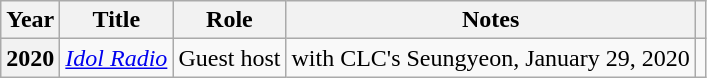<table class="wikitable sortable plainrowheaders">
<tr>
<th scope="col">Year</th>
<th scope="col">Title</th>
<th scope="col">Role</th>
<th scope="col">Notes</th>
<th scope="col" class="unsortable"></th>
</tr>
<tr>
<th scope="row">2020</th>
<td><em><a href='#'>Idol Radio</a></em></td>
<td>Guest host</td>
<td>with CLC's Seungyeon, January 29, 2020</td>
<td></td>
</tr>
</table>
